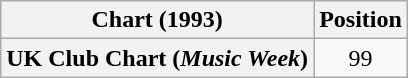<table class="wikitable plainrowheaders" style="text-align:center">
<tr>
<th>Chart (1993)</th>
<th>Position</th>
</tr>
<tr>
<th scope="row">UK Club Chart (<em>Music Week</em>)</th>
<td>99</td>
</tr>
</table>
